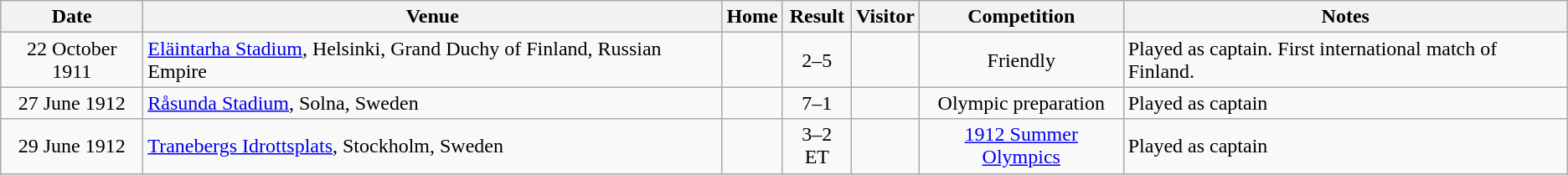<table class=wikitable>
<tr>
<th>Date</th>
<th>Venue</th>
<th>Home</th>
<th>Result</th>
<th>Visitor</th>
<th>Competition</th>
<th>Notes</th>
</tr>
<tr align=center>
<td>22 October 1911</td>
<td align=left><a href='#'>Eläintarha Stadium</a>, Helsinki, Grand Duchy of Finland, Russian Empire</td>
<td align=right></td>
<td>2–5</td>
<td align=left></td>
<td>Friendly</td>
<td align=left>Played as captain. First international match of Finland.</td>
</tr>
<tr align=center>
<td>27 June 1912</td>
<td align=left><a href='#'>Råsunda Stadium</a>, Solna, Sweden</td>
<td align=right></td>
<td>7–1</td>
<td align=left></td>
<td>Olympic preparation</td>
<td align=left>Played as captain</td>
</tr>
<tr align=center>
<td>29 June 1912</td>
<td align=left><a href='#'>Tranebergs Idrottsplats</a>, Stockholm, Sweden</td>
<td align=right></td>
<td>3–2 ET</td>
<td align=left></td>
<td><a href='#'>1912 Summer Olympics</a></td>
<td align=left>Played as captain</td>
</tr>
</table>
